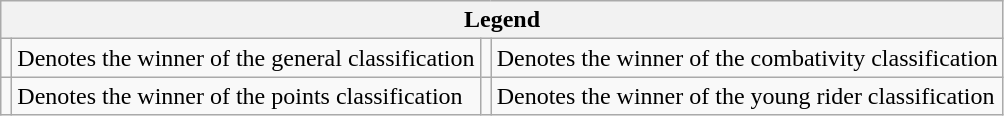<table class="wikitable">
<tr>
<th colspan="4">Legend</th>
</tr>
<tr>
<td></td>
<td>Denotes the winner of the general classification</td>
<td></td>
<td>Denotes the winner of the combativity classification</td>
</tr>
<tr>
<td></td>
<td>Denotes the winner of the points classification</td>
<td></td>
<td>Denotes the winner of the young rider classification</td>
</tr>
</table>
